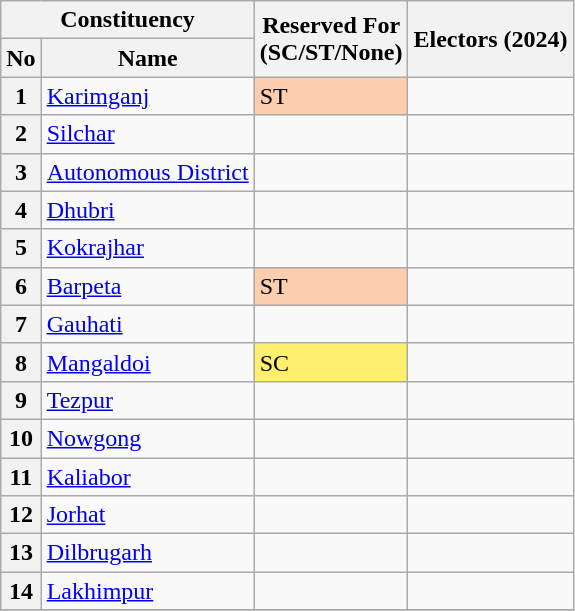<table class="wikitable sortable">
<tr>
<th colspan="2" scope="colgroup">Constituency</th>
<th rowspan="2" scope="col">Reserved For<br>(SC/ST/None)</th>
<th rowspan="2">Electors (2024)</th>
</tr>
<tr>
<th scope="col">No</th>
<th scope="col">Name</th>
</tr>
<tr>
<th scope="row">1</th>
<td><a href='#'>Karimganj</a></td>
<td style="background:#fdcdb0;">ST</td>
<td></td>
</tr>
<tr>
<th scope="row">2</th>
<td><a href='#'>Silchar</a></td>
<td></td>
<td></td>
</tr>
<tr>
<th scope="row">3</th>
<td><a href='#'>Autonomous District</a></td>
<td></td>
<td></td>
</tr>
<tr>
<th scope="row">4</th>
<td><a href='#'>Dhubri</a></td>
<td></td>
<td></td>
</tr>
<tr>
<th scope="row">5</th>
<td><a href='#'>Kokrajhar</a></td>
<td></td>
<td></td>
</tr>
<tr>
<th scope="row">6</th>
<td><a href='#'>Barpeta</a></td>
<td style="background:#fdcdb0;">ST</td>
<td></td>
</tr>
<tr>
<th scope="row">7</th>
<td><a href='#'>Gauhati</a></td>
<td></td>
<td></td>
</tr>
<tr>
<th scope="row">8</th>
<td><a href='#'>Mangaldoi</a></td>
<td style="background:#fef06d;">SC</td>
<td></td>
</tr>
<tr>
<th scope="row">9</th>
<td><a href='#'>Tezpur</a></td>
<td></td>
<td></td>
</tr>
<tr>
<th scope="row">10</th>
<td><a href='#'>Nowgong</a></td>
<td></td>
<td></td>
</tr>
<tr>
<th scope="row">11</th>
<td><a href='#'>Kaliabor</a></td>
<td></td>
<td></td>
</tr>
<tr>
<th scope="row">12</th>
<td><a href='#'>Jorhat</a></td>
<td></td>
<td></td>
</tr>
<tr>
<th scope="row">13</th>
<td><a href='#'>Dilbrugarh</a></td>
<td></td>
<td></td>
</tr>
<tr>
<th scope="row">14</th>
<td><a href='#'>Lakhimpur</a></td>
<td></td>
<td></td>
</tr>
<tr>
</tr>
</table>
